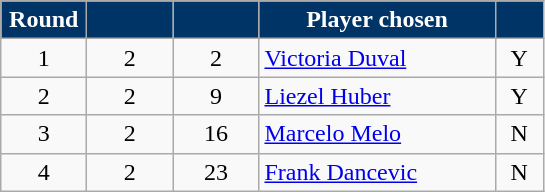<table class="wikitable" style="text-align:left">
<tr>
<th style="background:#003366; color:white" width="50px">Round</th>
<th style="background:#003366; color:white" width="50px"></th>
<th style="background:#003366; color:white" width="50px"></th>
<th style="background:#003366; color:white" width="150px">Player chosen</th>
<th style="background:#003366; color:white" width="25px"></th>
</tr>
<tr>
<td style="text-align:center">1</td>
<td style="text-align:center">2</td>
<td style="text-align:center">2</td>
<td><a href='#'>Victoria Duval</a></td>
<td style="text-align:center">Y</td>
</tr>
<tr>
<td style="text-align:center">2</td>
<td style="text-align:center">2</td>
<td style="text-align:center">9</td>
<td><a href='#'>Liezel Huber</a></td>
<td style="text-align:center">Y</td>
</tr>
<tr>
<td style="text-align:center">3</td>
<td style="text-align:center">2</td>
<td style="text-align:center">16</td>
<td><a href='#'>Marcelo Melo</a></td>
<td style="text-align:center">N</td>
</tr>
<tr>
<td style="text-align:center">4</td>
<td style="text-align:center">2</td>
<td style="text-align:center">23</td>
<td><a href='#'>Frank Dancevic</a></td>
<td style="text-align:center">N</td>
</tr>
</table>
